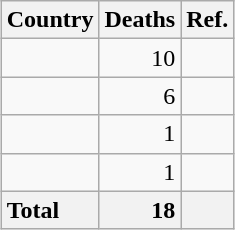<table class="wikitable sortable floatright" style="margin-left:7px; margin-top:0; margin-right:0; clear:right;">
<tr>
<th>Country</th>
<th>Deaths</th>
<th><abbr>Ref.</abbr></th>
</tr>
<tr>
<td></td>
<td align=right>10</td>
<td></td>
</tr>
<tr>
<td></td>
<td align=right>6</td>
<td></td>
</tr>
<tr>
<td></td>
<td align=right>1</td>
<td></td>
</tr>
<tr>
<td></td>
<td align=right>1</td>
<td></td>
</tr>
<tr>
<th style="text-align:left">Total</th>
<th style="text-align:right">18</th>
<th></th>
</tr>
</table>
